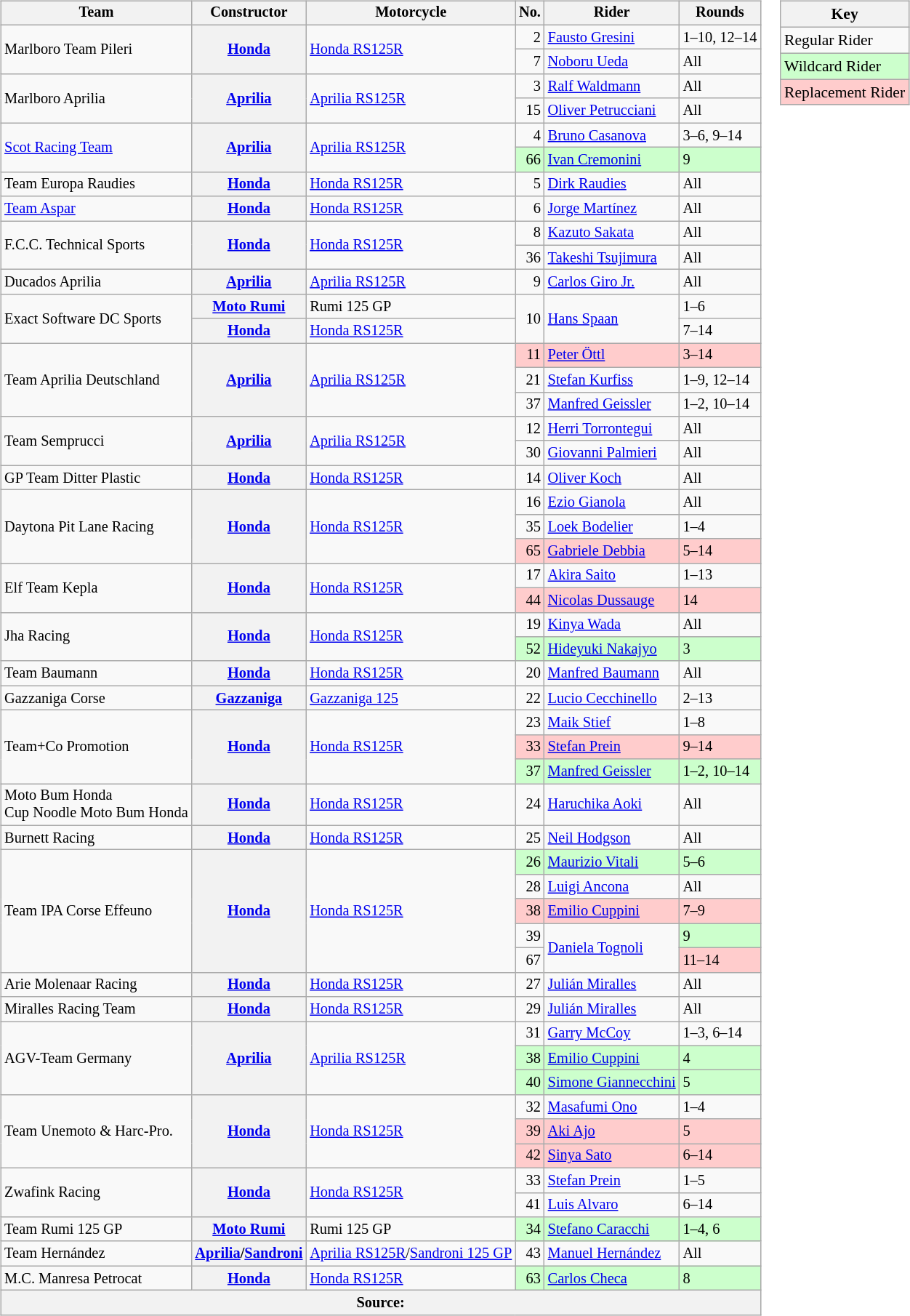<table>
<tr>
<td><br><table class="wikitable" style="font-size: 85%;">
<tr>
<th>Team</th>
<th>Constructor</th>
<th>Motorcycle</th>
<th>No.</th>
<th>Rider</th>
<th>Rounds</th>
</tr>
<tr>
<td rowspan=2>Marlboro Team Pileri</td>
<th rowspan=2><a href='#'>Honda</a></th>
<td rowspan=2><a href='#'>Honda RS125R</a></td>
<td align="right">2</td>
<td> <a href='#'>Fausto Gresini</a></td>
<td>1–10, 12–14</td>
</tr>
<tr>
<td align="right">7</td>
<td> <a href='#'>Noboru Ueda</a></td>
<td>All</td>
</tr>
<tr>
<td rowspan=2>Marlboro Aprilia</td>
<th rowspan=2><a href='#'>Aprilia</a></th>
<td rowspan=2><a href='#'>Aprilia RS125R</a></td>
<td align="right">3</td>
<td> <a href='#'>Ralf Waldmann</a></td>
<td>All</td>
</tr>
<tr>
<td align="right">15</td>
<td> <a href='#'>Oliver Petrucciani</a></td>
<td>All</td>
</tr>
<tr>
<td rowspan=2><a href='#'>Scot Racing Team</a></td>
<th rowspan=2><a href='#'>Aprilia</a></th>
<td rowspan=2><a href='#'>Aprilia RS125R</a></td>
<td align="right">4</td>
<td> <a href='#'>Bruno Casanova</a></td>
<td>3–6, 9–14</td>
</tr>
<tr style="background-color:#ccffcc">
<td align="right">66</td>
<td> <a href='#'>Ivan Cremonini</a></td>
<td>9</td>
</tr>
<tr>
<td>Team Europa Raudies</td>
<th><a href='#'>Honda</a></th>
<td><a href='#'>Honda RS125R</a></td>
<td align="right">5</td>
<td> <a href='#'>Dirk Raudies</a></td>
<td>All</td>
</tr>
<tr>
<td><a href='#'>Team Aspar</a></td>
<th><a href='#'>Honda</a></th>
<td><a href='#'>Honda RS125R</a></td>
<td align="right">6</td>
<td> <a href='#'>Jorge Martínez</a></td>
<td>All</td>
</tr>
<tr>
<td rowspan=2>F.C.C. Technical Sports</td>
<th rowspan=2><a href='#'>Honda</a></th>
<td rowspan=2><a href='#'>Honda RS125R</a></td>
<td align="right">8</td>
<td> <a href='#'>Kazuto Sakata</a></td>
<td>All</td>
</tr>
<tr>
<td align="right">36</td>
<td> <a href='#'>Takeshi Tsujimura</a></td>
<td>All</td>
</tr>
<tr>
<td>Ducados Aprilia</td>
<th><a href='#'>Aprilia</a></th>
<td><a href='#'>Aprilia RS125R</a></td>
<td align="right">9</td>
<td> <a href='#'>Carlos Giro Jr.</a></td>
<td>All</td>
</tr>
<tr>
<td rowspan=2>Exact Software DC Sports</td>
<th><a href='#'>Moto Rumi</a></th>
<td>Rumi 125 GP</td>
<td rowspan=2 align="right">10</td>
<td rowspan=2> <a href='#'>Hans Spaan</a></td>
<td>1–6</td>
</tr>
<tr>
<th><a href='#'>Honda</a></th>
<td><a href='#'>Honda RS125R</a></td>
<td>7–14</td>
</tr>
<tr>
<td rowspan=3>Team Aprilia Deutschland</td>
<th rowspan=3><a href='#'>Aprilia</a></th>
<td rowspan=3><a href='#'>Aprilia RS125R</a></td>
<td align="right" style="background-color:#ffcccc">11</td>
<td style="background-color:#ffcccc"> <a href='#'>Peter Öttl</a></td>
<td style="background-color:#ffcccc">3–14</td>
</tr>
<tr>
<td align="right">21</td>
<td> <a href='#'>Stefan Kurfiss</a></td>
<td>1–9, 12–14</td>
</tr>
<tr>
<td align="right">37</td>
<td> <a href='#'>Manfred Geissler</a></td>
<td>1–2, 10–14</td>
</tr>
<tr>
<td rowspan=2>Team Semprucci</td>
<th rowspan=2><a href='#'>Aprilia</a></th>
<td rowspan=2><a href='#'>Aprilia RS125R</a></td>
<td align="right">12</td>
<td> <a href='#'>Herri Torrontegui</a></td>
<td>All</td>
</tr>
<tr>
<td align="right">30</td>
<td> <a href='#'>Giovanni Palmieri</a></td>
<td>All</td>
</tr>
<tr>
<td>GP Team Ditter Plastic</td>
<th><a href='#'>Honda</a></th>
<td><a href='#'>Honda RS125R</a></td>
<td align="right">14</td>
<td> <a href='#'>Oliver Koch</a></td>
<td>All</td>
</tr>
<tr>
<td rowspan=3>Daytona Pit Lane Racing</td>
<th rowspan=3><a href='#'>Honda</a></th>
<td rowspan=3><a href='#'>Honda RS125R</a></td>
<td align="right">16</td>
<td> <a href='#'>Ezio Gianola</a></td>
<td>All</td>
</tr>
<tr>
<td align="right">35</td>
<td> <a href='#'>Loek Bodelier</a></td>
<td>1–4</td>
</tr>
<tr style="background-color:#ffcccc">
<td align="right">65</td>
<td> <a href='#'>Gabriele Debbia</a></td>
<td>5–14</td>
</tr>
<tr>
<td rowspan=2>Elf Team Kepla</td>
<th rowspan=2><a href='#'>Honda</a></th>
<td rowspan=2><a href='#'>Honda RS125R</a></td>
<td align="right">17</td>
<td> <a href='#'>Akira Saito</a></td>
<td>1–13</td>
</tr>
<tr style="background-color:#ffcccc">
<td align="right">44</td>
<td> <a href='#'>Nicolas Dussauge</a></td>
<td>14</td>
</tr>
<tr>
<td rowspan=2>Jha Racing</td>
<th rowspan=2><a href='#'>Honda</a></th>
<td rowspan=2><a href='#'>Honda RS125R</a></td>
<td align="right">19</td>
<td> <a href='#'>Kinya Wada</a></td>
<td>All</td>
</tr>
<tr style="background-color:#ccffcc">
<td align="right">52</td>
<td> <a href='#'>Hideyuki Nakajyo</a></td>
<td>3</td>
</tr>
<tr>
<td>Team Baumann</td>
<th><a href='#'>Honda</a></th>
<td><a href='#'>Honda RS125R</a></td>
<td align="right">20</td>
<td> <a href='#'>Manfred Baumann</a></td>
<td>All</td>
</tr>
<tr>
<td>Gazzaniga Corse</td>
<th><a href='#'>Gazzaniga</a></th>
<td><a href='#'>Gazzaniga 125</a></td>
<td align="right">22</td>
<td> <a href='#'>Lucio Cecchinello</a></td>
<td>2–13</td>
</tr>
<tr>
<td rowspan=3>Team+Co Promotion</td>
<th rowspan=3><a href='#'>Honda</a></th>
<td rowspan=3><a href='#'>Honda RS125R</a></td>
<td align="right">23</td>
<td> <a href='#'>Maik Stief</a></td>
<td>1–8</td>
</tr>
<tr style="background-color:#ffcccc">
<td align="right">33</td>
<td> <a href='#'>Stefan Prein</a></td>
<td>9–14</td>
</tr>
<tr style="background-color:#ccffcc">
<td align="right">37</td>
<td> <a href='#'>Manfred Geissler</a></td>
<td>1–2, 10–14</td>
</tr>
<tr>
<td>Moto Bum Honda<br>Cup Noodle Moto Bum Honda</td>
<th><a href='#'>Honda</a></th>
<td><a href='#'>Honda RS125R</a></td>
<td align="right">24</td>
<td> <a href='#'>Haruchika Aoki</a></td>
<td>All</td>
</tr>
<tr>
<td>Burnett Racing</td>
<th><a href='#'>Honda</a></th>
<td><a href='#'>Honda RS125R</a></td>
<td align="right">25</td>
<td> <a href='#'>Neil Hodgson</a></td>
<td>All</td>
</tr>
<tr>
<td rowspan=5>Team IPA Corse Effeuno</td>
<th rowspan=5><a href='#'>Honda</a></th>
<td rowspan=5><a href='#'>Honda RS125R</a></td>
<td align="right" style="background-color:#ccffcc">26</td>
<td style="background-color:#ccffcc"> <a href='#'>Maurizio Vitali</a></td>
<td style="background-color:#ccffcc">5–6</td>
</tr>
<tr>
<td align="right">28</td>
<td> <a href='#'>Luigi Ancona</a></td>
<td>All</td>
</tr>
<tr style="background-color:#ffcccc">
<td align="right">38</td>
<td> <a href='#'>Emilio Cuppini</a></td>
<td>7–9</td>
</tr>
<tr>
<td align="right">39</td>
<td rowspan=2> <a href='#'>Daniela Tognoli</a></td>
<td style="background-color:#ccffcc">9</td>
</tr>
<tr>
<td align="right">67</td>
<td style="background-color:#ffcccc">11–14</td>
</tr>
<tr>
<td>Arie Molenaar Racing</td>
<th><a href='#'>Honda</a></th>
<td><a href='#'>Honda RS125R</a></td>
<td align="right">27</td>
<td> <a href='#'>Julián Miralles</a></td>
<td>All</td>
</tr>
<tr>
<td>Miralles Racing Team</td>
<th><a href='#'>Honda</a></th>
<td><a href='#'>Honda RS125R</a></td>
<td align="right">29</td>
<td> <a href='#'>Julián Miralles</a></td>
<td>All</td>
</tr>
<tr>
<td rowspan=3>AGV-Team Germany</td>
<th rowspan=3><a href='#'>Aprilia</a></th>
<td rowspan=3><a href='#'>Aprilia RS125R</a></td>
<td align="right">31</td>
<td> <a href='#'>Garry McCoy</a></td>
<td>1–3, 6–14</td>
</tr>
<tr style="background-color:#ccffcc">
<td align="right">38</td>
<td> <a href='#'>Emilio Cuppini</a></td>
<td>4</td>
</tr>
<tr style="background-color:#ccffcc">
<td align="right">40</td>
<td> <a href='#'>Simone Giannecchini</a></td>
<td>5</td>
</tr>
<tr>
<td rowspan=3>Team Unemoto & Harc-Pro.</td>
<th rowspan=3><a href='#'>Honda</a></th>
<td rowspan=3><a href='#'>Honda RS125R</a></td>
<td align="right">32</td>
<td> <a href='#'>Masafumi Ono</a></td>
<td>1–4</td>
</tr>
<tr style="background-color:#ffcccc">
<td align="right">39</td>
<td> <a href='#'>Aki Ajo</a></td>
<td>5</td>
</tr>
<tr style="background-color:#ffcccc">
<td align="right">42</td>
<td> <a href='#'>Sinya Sato</a></td>
<td>6–14</td>
</tr>
<tr>
<td rowspan=2>Zwafink Racing</td>
<th rowspan=2><a href='#'>Honda</a></th>
<td rowspan=2><a href='#'>Honda RS125R</a></td>
<td align="right">33</td>
<td> <a href='#'>Stefan Prein</a></td>
<td>1–5</td>
</tr>
<tr>
<td align="right">41</td>
<td> <a href='#'>Luis Alvaro</a></td>
<td>6–14</td>
</tr>
<tr>
<td>Team Rumi 125 GP</td>
<th><a href='#'>Moto Rumi</a></th>
<td>Rumi 125 GP</td>
<td align="right" style="background-color:#ccffcc">34</td>
<td style="background-color:#ccffcc"> <a href='#'>Stefano Caracchi</a></td>
<td style="background-color:#ccffcc">1–4, 6</td>
</tr>
<tr>
<td>Team Hernández</td>
<th><a href='#'>Aprilia</a>/<a href='#'>Sandroni</a></th>
<td><a href='#'>Aprilia RS125R</a>/<a href='#'>Sandroni 125 GP</a></td>
<td align="right">43</td>
<td> <a href='#'>Manuel Hernández</a></td>
<td>All</td>
</tr>
<tr>
<td>M.C. Manresa Petrocat</td>
<th><a href='#'>Honda</a></th>
<td><a href='#'>Honda RS125R</a></td>
<td align="right" style="background-color:#ccffcc">63</td>
<td style="background-color:#ccffcc"> <a href='#'>Carlos Checa</a></td>
<td style="background-color:#ccffcc">8</td>
</tr>
<tr>
<th colspan=6>Source: </th>
</tr>
</table>
</td>
<td valign="top"><br><table class="wikitable" style="font-size: 90%;">
<tr>
<th colspan=2>Key</th>
</tr>
<tr>
<td>Regular Rider</td>
</tr>
<tr style="background-color:#ccffcc">
<td>Wildcard Rider</td>
</tr>
<tr style="background-color:#ffcccc">
<td>Replacement Rider</td>
</tr>
</table>
</td>
</tr>
</table>
